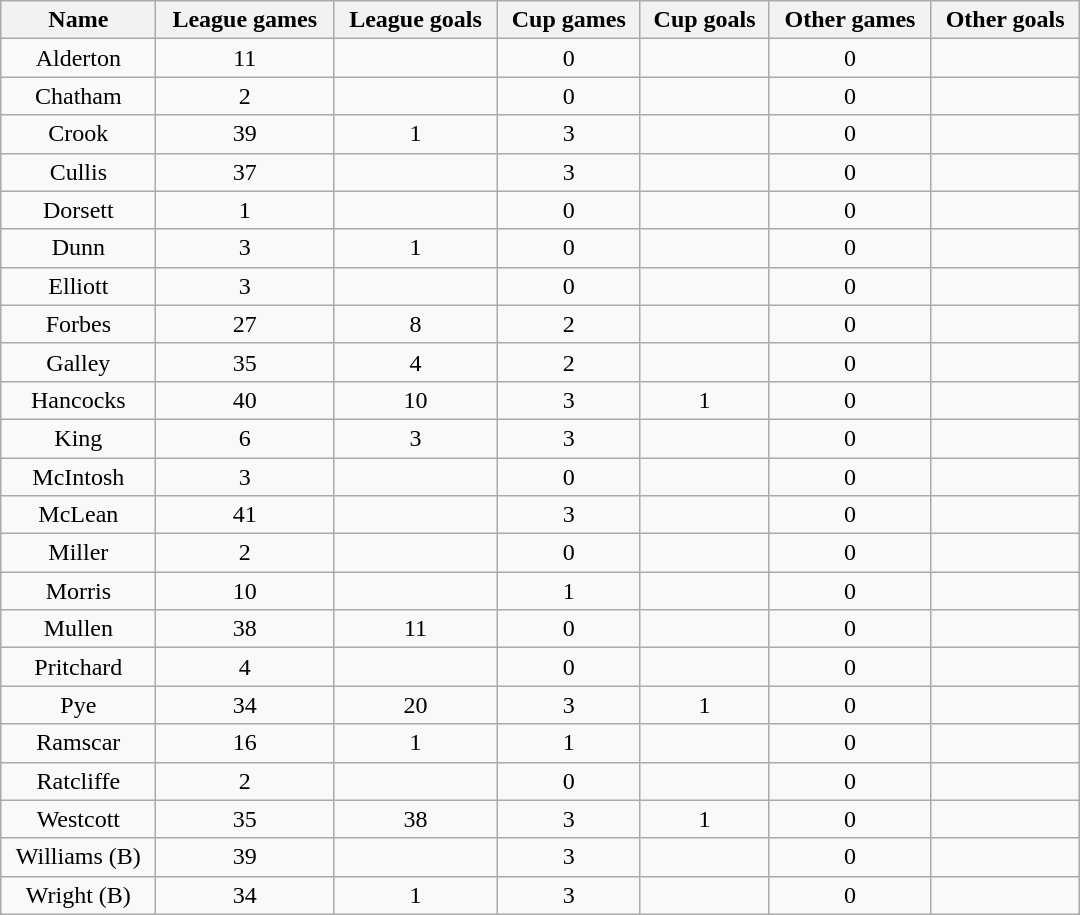<table class="wikitable" width="720">
<tr>
<th>Name</th>
<th>League games</th>
<th>League goals</th>
<th>Cup games</th>
<th>Cup goals</th>
<th>Other games</th>
<th>Other goals</th>
</tr>
<tr>
<td align="center">Alderton</td>
<td align="center">11</td>
<td align="center"> </td>
<td align="center">0</td>
<td align="center"> </td>
<td align="center">0</td>
<td align="center"> </td>
</tr>
<tr>
<td align="center">Chatham</td>
<td align="center">2</td>
<td align="center"> </td>
<td align="center">0</td>
<td align="center"> </td>
<td align="center">0</td>
<td align="center"> </td>
</tr>
<tr>
<td align="center">Crook</td>
<td align="center">39</td>
<td align="center">1</td>
<td align="center">3</td>
<td align="center"> </td>
<td align="center">0</td>
<td align="center"> </td>
</tr>
<tr>
<td align="center">Cullis</td>
<td align="center">37</td>
<td align="center"> </td>
<td align="center">3</td>
<td align="center"> </td>
<td align="center">0</td>
<td align="center"> </td>
</tr>
<tr>
<td align="center">Dorsett</td>
<td align="center">1</td>
<td align="center"> </td>
<td align="center">0</td>
<td align="center"> </td>
<td align="center">0</td>
<td align="center"> </td>
</tr>
<tr>
<td align="center">Dunn</td>
<td align="center">3</td>
<td align="center">1</td>
<td align="center">0</td>
<td align="center"> </td>
<td align="center">0</td>
<td align="center"> </td>
</tr>
<tr>
<td align="center">Elliott</td>
<td align="center">3</td>
<td align="center"> </td>
<td align="center">0</td>
<td align="center"> </td>
<td align="center">0</td>
<td align="center"> </td>
</tr>
<tr>
<td align="center">Forbes</td>
<td align="center">27</td>
<td align="center">8</td>
<td align="center">2</td>
<td align="center"> </td>
<td align="center">0</td>
<td align="center"> </td>
</tr>
<tr>
<td align="center">Galley</td>
<td align="center">35</td>
<td align="center">4</td>
<td align="center">2</td>
<td align="center"> </td>
<td align="center">0</td>
<td align="center"> </td>
</tr>
<tr>
<td align="center">Hancocks</td>
<td align="center">40</td>
<td align="center">10</td>
<td align="center">3</td>
<td align="center">1</td>
<td align="center">0</td>
<td align="center"> </td>
</tr>
<tr>
<td align="center">King</td>
<td align="center">6</td>
<td align="center">3</td>
<td align="center">3</td>
<td align="center"> </td>
<td align="center">0</td>
<td align="center"> </td>
</tr>
<tr>
<td align="center">McIntosh</td>
<td align="center">3</td>
<td align="center"> </td>
<td align="center">0</td>
<td align="center"> </td>
<td align="center">0</td>
<td align="center"> </td>
</tr>
<tr>
<td align="center">McLean</td>
<td align="center">41</td>
<td align="center"> </td>
<td align="center">3</td>
<td align="center"> </td>
<td align="center">0</td>
<td align="center"> </td>
</tr>
<tr>
<td align="center">Miller</td>
<td align="center">2</td>
<td align="center"> </td>
<td align="center">0</td>
<td align="center"> </td>
<td align="center">0</td>
<td align="center"> </td>
</tr>
<tr>
<td align="center">Morris</td>
<td align="center">10</td>
<td align="center"> </td>
<td align="center">1</td>
<td align="center"> </td>
<td align="center">0</td>
<td align="center"> </td>
</tr>
<tr>
<td align="center">Mullen</td>
<td align="center">38</td>
<td align="center">11</td>
<td align="center">0</td>
<td align="center"> </td>
<td align="center">0</td>
<td align="center"> </td>
</tr>
<tr>
<td align="center">Pritchard</td>
<td align="center">4</td>
<td align="center"> </td>
<td align="center">0</td>
<td align="center"> </td>
<td align="center">0</td>
<td align="center"> </td>
</tr>
<tr>
<td align="center">Pye</td>
<td align="center">34</td>
<td align="center">20</td>
<td align="center">3</td>
<td align="center">1</td>
<td align="center">0</td>
<td align="center"> </td>
</tr>
<tr>
<td align="center">Ramscar</td>
<td align="center">16</td>
<td align="center">1</td>
<td align="center">1</td>
<td align="center"> </td>
<td align="center">0</td>
<td align="center"> </td>
</tr>
<tr>
<td align="center">Ratcliffe</td>
<td align="center">2</td>
<td align="center"> </td>
<td align="center">0</td>
<td align="center"> </td>
<td align="center">0</td>
<td align="center"> </td>
</tr>
<tr>
<td align="center">Westcott</td>
<td align="center">35</td>
<td align="center">38</td>
<td align="center">3</td>
<td align="center">1</td>
<td align="center">0</td>
<td align="center"> </td>
</tr>
<tr>
<td align="center">Williams (B)</td>
<td align="center">39</td>
<td align="center"> </td>
<td align="center">3</td>
<td align="center"> </td>
<td align="center">0</td>
<td align="center"> </td>
</tr>
<tr>
<td align="center">Wright (B)</td>
<td align="center">34</td>
<td align="center">1</td>
<td align="center">3</td>
<td align="center"> </td>
<td align="center">0</td>
<td align="center"> </td>
</tr>
</table>
